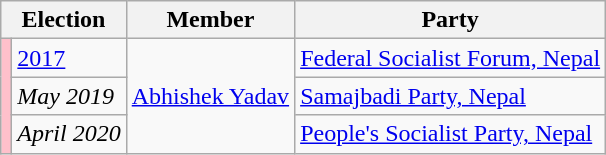<table class="wikitable">
<tr>
<th colspan="2">Election</th>
<th>Member</th>
<th>Party</th>
</tr>
<tr>
<td rowspan="3" style="background-color:pink"></td>
<td><a href='#'>2017</a></td>
<td rowspan="3"><a href='#'>Abhishek Yadav</a></td>
<td><a href='#'>Federal Socialist Forum, Nepal</a></td>
</tr>
<tr>
<td><em>May 2019</em></td>
<td><a href='#'>Samajbadi Party, Nepal</a></td>
</tr>
<tr>
<td><em>April 2020</em></td>
<td><a href='#'>People's Socialist Party, Nepal</a></td>
</tr>
</table>
